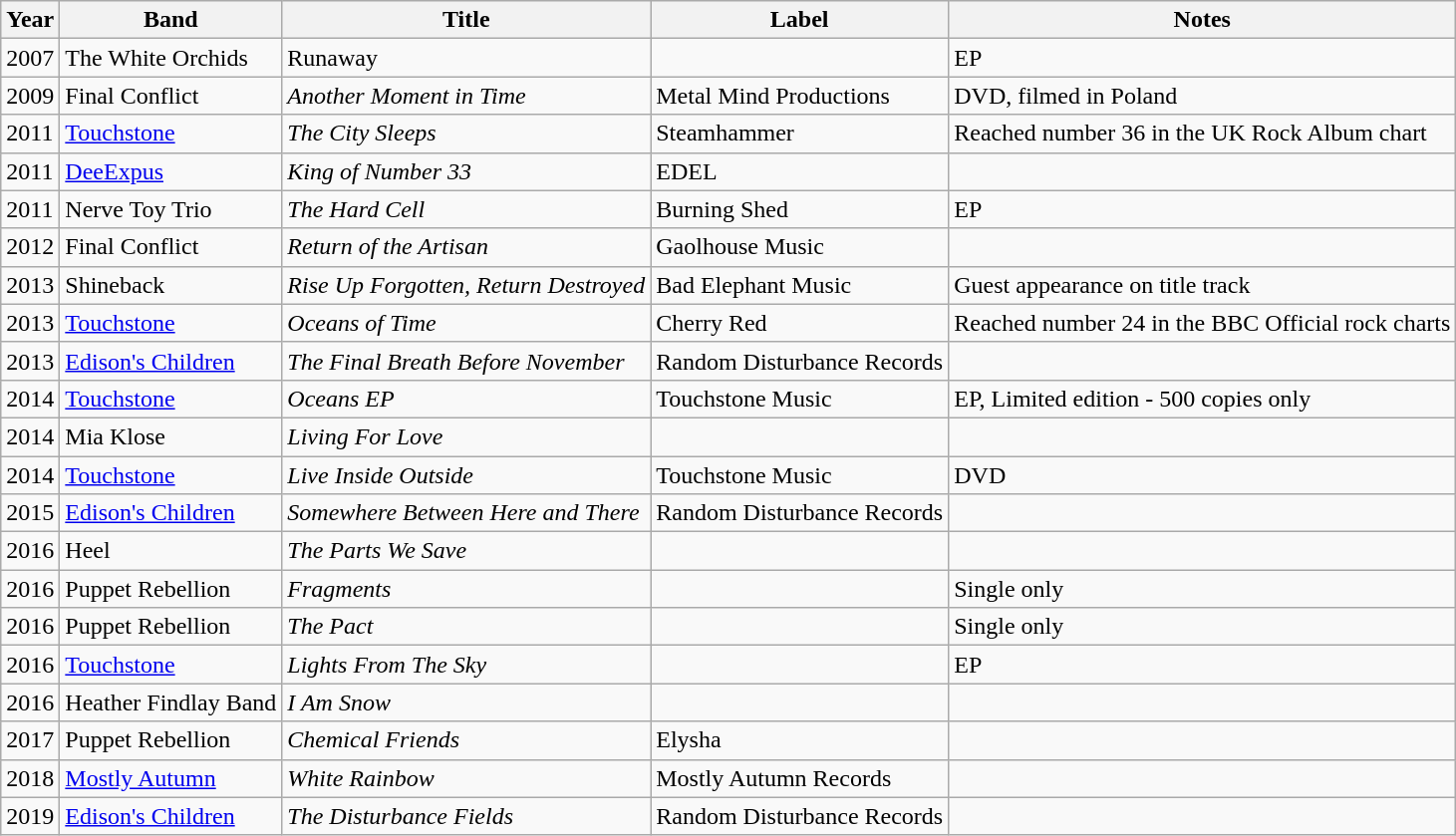<table class="wikitable sortable">
<tr>
<th>Year</th>
<th>Band</th>
<th>Title</th>
<th>Label</th>
<th>Notes</th>
</tr>
<tr>
<td>2007</td>
<td>The White Orchids</td>
<td>Runaway</td>
<td></td>
<td>EP</td>
</tr>
<tr>
<td>2009</td>
<td>Final Conflict</td>
<td><em>Another Moment in Time</em></td>
<td>Metal Mind Productions</td>
<td>DVD, filmed in Poland</td>
</tr>
<tr>
<td>2011</td>
<td><a href='#'>Touchstone</a></td>
<td><em>The City Sleeps</em></td>
<td>Steamhammer</td>
<td>Reached number 36 in the UK Rock Album chart</td>
</tr>
<tr>
<td>2011</td>
<td><a href='#'>DeeExpus</a></td>
<td><em>King of Number 33</em></td>
<td>EDEL</td>
<td></td>
</tr>
<tr>
<td>2011</td>
<td>Nerve Toy Trio</td>
<td><em>The Hard Cell</em></td>
<td>Burning Shed</td>
<td>EP</td>
</tr>
<tr>
<td>2012</td>
<td>Final Conflict</td>
<td><em>Return of the Artisan</em></td>
<td>Gaolhouse Music</td>
<td></td>
</tr>
<tr>
<td>2013</td>
<td>Shineback</td>
<td><em>Rise Up Forgotten, Return Destroyed</em></td>
<td>Bad Elephant Music</td>
<td>Guest appearance on title track</td>
</tr>
<tr>
<td>2013</td>
<td><a href='#'>Touchstone</a></td>
<td><em>Oceans of Time</em></td>
<td>Cherry Red</td>
<td>Reached number 24 in the BBC Official rock charts</td>
</tr>
<tr>
<td>2013</td>
<td><a href='#'>Edison's Children</a></td>
<td><em>The Final Breath Before November</em></td>
<td>Random Disturbance Records</td>
<td></td>
</tr>
<tr>
<td>2014</td>
<td><a href='#'>Touchstone</a></td>
<td><em>Oceans EP</em></td>
<td>Touchstone Music</td>
<td>EP, Limited edition - 500 copies only</td>
</tr>
<tr>
<td>2014</td>
<td>Mia Klose</td>
<td><em>Living For Love</em></td>
<td></td>
<td></td>
</tr>
<tr>
<td>2014</td>
<td><a href='#'>Touchstone</a></td>
<td><em>Live Inside Outside</em></td>
<td>Touchstone Music</td>
<td>DVD</td>
</tr>
<tr>
<td>2015</td>
<td><a href='#'>Edison's Children</a></td>
<td><em>Somewhere Between Here and There</em></td>
<td>Random Disturbance Records</td>
<td></td>
</tr>
<tr>
<td>2016</td>
<td>Heel</td>
<td><em>The Parts We Save</em></td>
<td></td>
<td></td>
</tr>
<tr>
<td>2016</td>
<td>Puppet Rebellion</td>
<td><em>Fragments</em></td>
<td></td>
<td>Single only</td>
</tr>
<tr>
<td>2016</td>
<td>Puppet Rebellion</td>
<td><em>The Pact</em></td>
<td></td>
<td>Single only</td>
</tr>
<tr>
<td>2016</td>
<td><a href='#'>Touchstone</a></td>
<td><em>Lights From The Sky</em></td>
<td></td>
<td>EP</td>
</tr>
<tr>
<td>2016</td>
<td>Heather Findlay Band</td>
<td><em>I Am Snow</em></td>
<td></td>
<td></td>
</tr>
<tr>
<td>2017</td>
<td>Puppet Rebellion</td>
<td><em>Chemical Friends</em></td>
<td>Elysha</td>
<td></td>
</tr>
<tr>
<td>2018</td>
<td><a href='#'>Mostly Autumn</a></td>
<td><em>White Rainbow</em></td>
<td>Mostly Autumn Records</td>
<td></td>
</tr>
<tr>
<td>2019</td>
<td><a href='#'>Edison's Children</a></td>
<td><em>The Disturbance Fields</em></td>
<td>Random Disturbance Records</td>
<td></td>
</tr>
</table>
